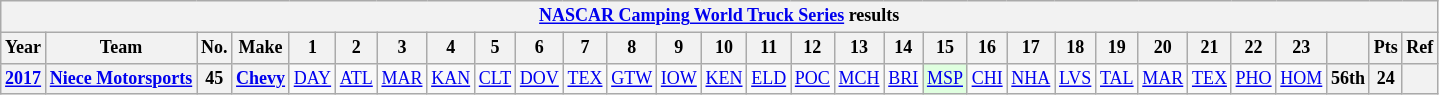<table class="wikitable" style="text-align:center; font-size:75%">
<tr>
<th colspan=45><a href='#'>NASCAR Camping World Truck Series</a> results</th>
</tr>
<tr>
<th>Year</th>
<th>Team</th>
<th>No.</th>
<th>Make</th>
<th>1</th>
<th>2</th>
<th>3</th>
<th>4</th>
<th>5</th>
<th>6</th>
<th>7</th>
<th>8</th>
<th>9</th>
<th>10</th>
<th>11</th>
<th>12</th>
<th>13</th>
<th>14</th>
<th>15</th>
<th>16</th>
<th>17</th>
<th>18</th>
<th>19</th>
<th>20</th>
<th>21</th>
<th>22</th>
<th>23</th>
<th></th>
<th>Pts</th>
<th>Ref</th>
</tr>
<tr>
<th><a href='#'>2017</a></th>
<th><a href='#'>Niece Motorsports</a></th>
<th>45</th>
<th><a href='#'>Chevy</a></th>
<td><a href='#'>DAY</a></td>
<td><a href='#'>ATL</a></td>
<td><a href='#'>MAR</a></td>
<td><a href='#'>KAN</a></td>
<td><a href='#'>CLT</a></td>
<td><a href='#'>DOV</a></td>
<td><a href='#'>TEX</a></td>
<td><a href='#'>GTW</a></td>
<td><a href='#'>IOW</a></td>
<td><a href='#'>KEN</a></td>
<td><a href='#'>ELD</a></td>
<td><a href='#'>POC</a></td>
<td><a href='#'>MCH</a></td>
<td><a href='#'>BRI</a></td>
<td style="background:#DFFFDF;"><a href='#'>MSP</a><br></td>
<td><a href='#'>CHI</a></td>
<td><a href='#'>NHA</a></td>
<td><a href='#'>LVS</a></td>
<td><a href='#'>TAL</a></td>
<td><a href='#'>MAR</a></td>
<td><a href='#'>TEX</a></td>
<td><a href='#'>PHO</a></td>
<td><a href='#'>HOM</a></td>
<th>56th</th>
<th>24</th>
<th></th>
</tr>
</table>
